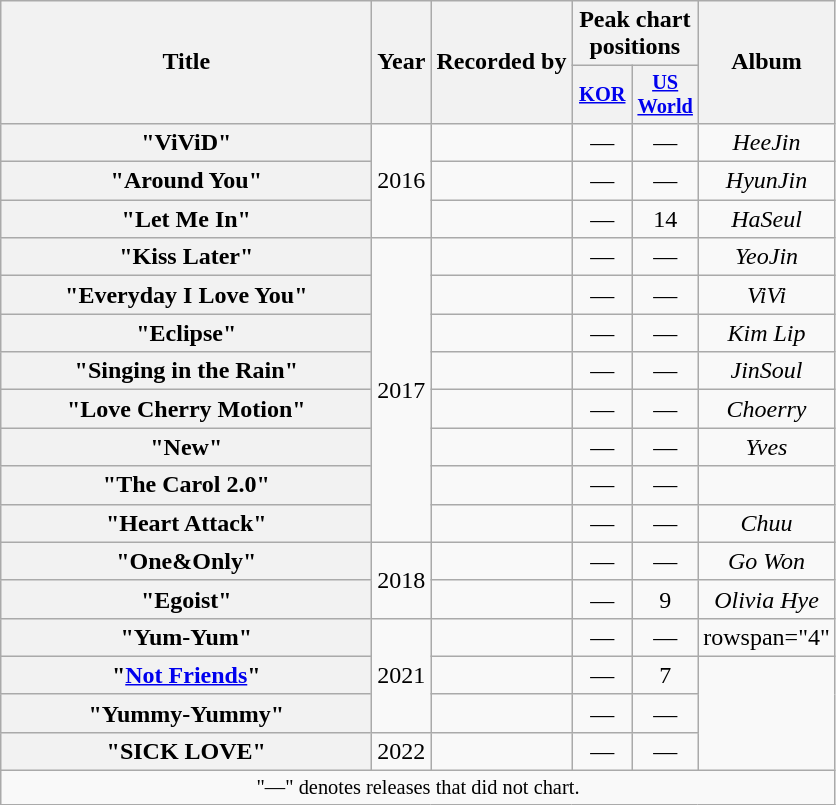<table class="wikitable plainrowheaders" style="text-align:center;">
<tr>
<th scope="col" rowspan="2" style="width:15em;">Title</th>
<th scope="col" rowspan="2">Year</th>
<th scope="col" rowspan="2">Recorded by</th>
<th scope="col" colspan="2">Peak chart<br>positions</th>
<th scope="col" rowspan="2">Album</th>
</tr>
<tr>
<th scope="col" style="width:2.5em;font-size:85%;"><a href='#'>KOR</a><br></th>
<th scope="col" style="width:2.5em;font-size:85%;"><a href='#'>US<br>World</a><br></th>
</tr>
<tr>
<th scope="row">"ViViD"</th>
<td rowspan="3">2016</td>
<td style="text-align:left"></td>
<td>—</td>
<td>—</td>
<td><em>HeeJin</em></td>
</tr>
<tr>
<th scope="row">"Around You" </th>
<td style="text-align:left"></td>
<td>—</td>
<td>—</td>
<td><em>HyunJin</em></td>
</tr>
<tr>
<th scope="row">"Let Me In" </th>
<td style="text-align:left"></td>
<td>—</td>
<td>14</td>
<td><em>HaSeul</em></td>
</tr>
<tr>
<th scope="row">"Kiss Later" </th>
<td rowspan="8">2017</td>
<td style="text-align:left"></td>
<td>—</td>
<td>—</td>
<td><em>YeoJin</em></td>
</tr>
<tr>
<th scope="row">"Everyday I Love You"</th>
<td style="text-align:left"></td>
<td>—</td>
<td>—</td>
<td><em>ViVi</em></td>
</tr>
<tr>
<th scope="row">"Eclipse"</th>
<td style="text-align:left"></td>
<td>—</td>
<td>—</td>
<td><em>Kim Lip</em></td>
</tr>
<tr>
<th scope="row">"Singing in the Rain"</th>
<td style="text-align:left"></td>
<td>—</td>
<td>—</td>
<td><em>JinSoul</em></td>
</tr>
<tr>
<th scope="row">"Love Cherry Motion"</th>
<td style="text-align:left"></td>
<td>—</td>
<td>—</td>
<td><em>Choerry</em></td>
</tr>
<tr>
<th scope="row">"New"</th>
<td style="text-align:left"></td>
<td>—</td>
<td>—</td>
<td><em>Yves</em></td>
</tr>
<tr>
<th scope="row">"The Carol 2.0"</th>
<td style="text-align:left"></td>
<td>—</td>
<td>—</td>
<td></td>
</tr>
<tr>
<th scope="row">"Heart Attack"</th>
<td style="text-align:left"></td>
<td>—</td>
<td>—</td>
<td><em>Chuu</em></td>
</tr>
<tr>
<th scope="row">"One&Only"</th>
<td rowspan="2">2018</td>
<td style="text-align:left"></td>
<td>—</td>
<td>—</td>
<td><em>Go Won</em></td>
</tr>
<tr>
<th scope="row">"Egoist"</th>
<td style="text-align:left"></td>
<td>—</td>
<td>9</td>
<td><em>Olivia Hye</em></td>
</tr>
<tr>
<th scope="row">"Yum-Yum" </th>
<td rowspan="3">2021</td>
<td style="text-align:left"></td>
<td>—</td>
<td>—</td>
<td>rowspan="4" </td>
</tr>
<tr>
<th scope="row">"<a href='#'>Not Friends</a>"</th>
<td style="text-align:left"></td>
<td>—</td>
<td>7</td>
</tr>
<tr>
<th scope="row">"Yummy-Yummy" </th>
<td style="text-align:left"></td>
<td>—</td>
<td>—</td>
</tr>
<tr>
<th scope="row">"SICK LOVE"</th>
<td>2022</td>
<td style="text-align:left"></td>
<td>—</td>
<td>—</td>
</tr>
<tr>
<td colspan="6" style="font-size:85%">"—" denotes releases that did not chart.</td>
</tr>
</table>
